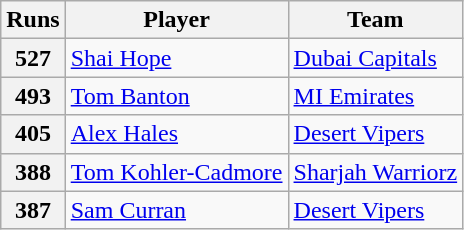<table class="wikitable">
<tr>
<th>Runs</th>
<th>Player</th>
<th>Team</th>
</tr>
<tr>
<th>527</th>
<td><a href='#'>Shai Hope</a></td>
<td><a href='#'>Dubai Capitals</a></td>
</tr>
<tr>
<th>493</th>
<td><a href='#'>Tom Banton</a></td>
<td><a href='#'>MI Emirates</a></td>
</tr>
<tr>
<th>405</th>
<td><a href='#'>Alex Hales</a></td>
<td><a href='#'>Desert Vipers</a></td>
</tr>
<tr>
<th>388</th>
<td><a href='#'>Tom Kohler-Cadmore</a></td>
<td><a href='#'>Sharjah Warriorz</a></td>
</tr>
<tr>
<th>387</th>
<td><a href='#'>Sam Curran</a></td>
<td><a href='#'>Desert Vipers</a></td>
</tr>
</table>
